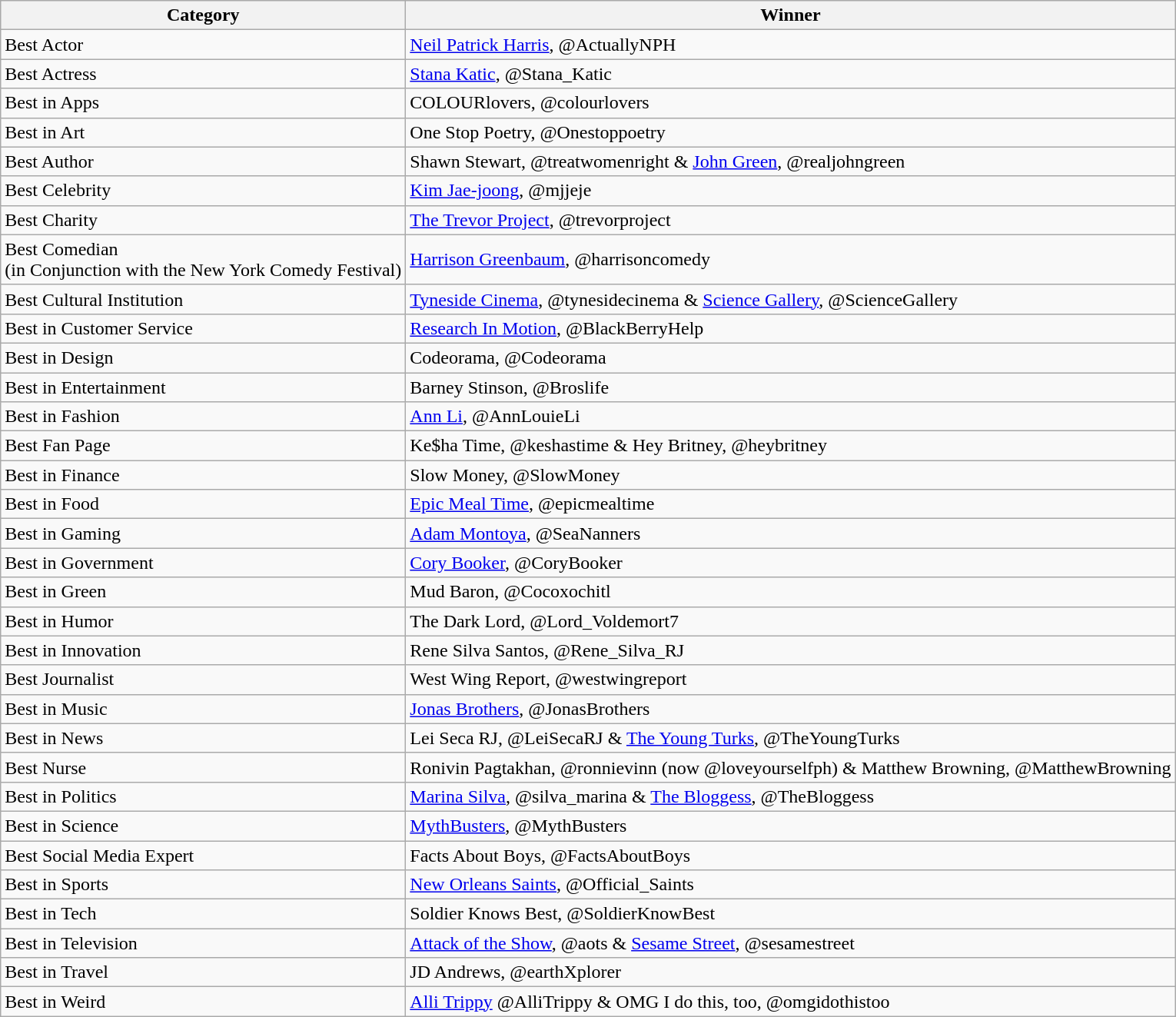<table class="wikitable sortable">
<tr>
<th>Category</th>
<th>Winner</th>
</tr>
<tr>
<td>Best Actor</td>
<td><a href='#'>Neil Patrick Harris</a>, @ActuallyNPH</td>
</tr>
<tr>
<td>Best Actress</td>
<td><a href='#'>Stana Katic</a>, @Stana_Katic</td>
</tr>
<tr>
<td>Best in Apps</td>
<td>COLOURlovers, @colourlovers</td>
</tr>
<tr>
<td>Best in Art</td>
<td>One Stop Poetry, @Onestoppoetry</td>
</tr>
<tr>
<td>Best Author</td>
<td>Shawn Stewart, @treatwomenright & <a href='#'>John Green</a>, @realjohngreen</td>
</tr>
<tr>
<td>Best Celebrity</td>
<td><a href='#'>Kim Jae-joong</a>, @mjjeje</td>
</tr>
<tr>
<td>Best Charity</td>
<td><a href='#'>The Trevor Project</a>, @trevorproject</td>
</tr>
<tr>
<td>Best Comedian<br>(in Conjunction with the New York Comedy Festival)</td>
<td><a href='#'>Harrison Greenbaum</a>, @harrisoncomedy</td>
</tr>
<tr>
<td>Best Cultural Institution</td>
<td><a href='#'>Tyneside Cinema</a>, @tynesidecinema & <a href='#'>Science Gallery</a>, @ScienceGallery</td>
</tr>
<tr>
<td>Best in Customer Service</td>
<td><a href='#'>Research In Motion</a>, @BlackBerryHelp</td>
</tr>
<tr>
<td>Best in Design</td>
<td>Codeorama, @Codeorama</td>
</tr>
<tr>
<td>Best in Entertainment</td>
<td>Barney Stinson, @Broslife</td>
</tr>
<tr>
<td>Best in Fashion</td>
<td><a href='#'>Ann Li</a>, @AnnLouieLi</td>
</tr>
<tr>
<td>Best Fan Page</td>
<td>Ke$ha Time, @keshastime & Hey Britney, @heybritney</td>
</tr>
<tr>
<td>Best in Finance</td>
<td>Slow Money, @SlowMoney</td>
</tr>
<tr>
<td>Best in Food</td>
<td><a href='#'>Epic Meal Time</a>, @epicmealtime</td>
</tr>
<tr>
<td>Best in Gaming</td>
<td><a href='#'>Adam Montoya</a>, @SeaNanners</td>
</tr>
<tr>
<td>Best in Government</td>
<td><a href='#'>Cory Booker</a>, @CoryBooker</td>
</tr>
<tr>
<td>Best in Green</td>
<td>Mud Baron, @Cocoxochitl</td>
</tr>
<tr>
<td>Best in Humor</td>
<td>The Dark Lord, @Lord_Voldemort7</td>
</tr>
<tr>
<td>Best in Innovation</td>
<td>Rene Silva Santos, @Rene_Silva_RJ</td>
</tr>
<tr>
<td>Best Journalist</td>
<td>West Wing Report, @westwingreport</td>
</tr>
<tr>
<td>Best in Music</td>
<td><a href='#'>Jonas Brothers</a>, @JonasBrothers</td>
</tr>
<tr>
<td>Best in News</td>
<td>Lei Seca RJ, @LeiSecaRJ & <a href='#'>The Young Turks</a>, @TheYoungTurks</td>
</tr>
<tr>
<td>Best Nurse</td>
<td>Ronivin Pagtakhan, @ronnievinn (now @loveyourselfph) & Matthew Browning, @MatthewBrowning</td>
</tr>
<tr>
<td>Best in Politics</td>
<td><a href='#'>Marina Silva</a>, @silva_marina & <a href='#'>The Bloggess</a>, @TheBloggess</td>
</tr>
<tr>
<td>Best in Science</td>
<td><a href='#'>MythBusters</a>, @MythBusters</td>
</tr>
<tr>
<td>Best Social Media Expert</td>
<td>Facts About Boys, @FactsAboutBoys</td>
</tr>
<tr>
<td>Best in Sports</td>
<td><a href='#'>New Orleans Saints</a>, @Official_Saints</td>
</tr>
<tr>
<td>Best in Tech</td>
<td>Soldier Knows Best, @SoldierKnowBest</td>
</tr>
<tr>
<td>Best in Television</td>
<td><a href='#'>Attack of the Show</a>, @aots & <a href='#'>Sesame Street</a>, @sesamestreet</td>
</tr>
<tr>
<td>Best in Travel</td>
<td>JD Andrews, @earthXplorer</td>
</tr>
<tr>
<td>Best in Weird</td>
<td><a href='#'>Alli Trippy</a> @AlliTrippy & OMG I do this, too, @omgidothistoo</td>
</tr>
</table>
